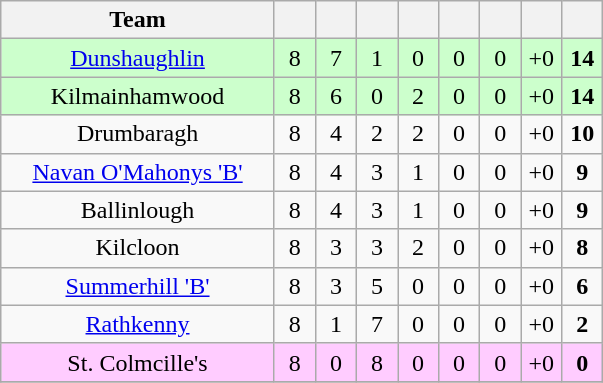<table class="wikitable" style="text-align:center">
<tr>
<th width="175">Team</th>
<th width="20"></th>
<th width="20"></th>
<th width="20"></th>
<th width="20"></th>
<th width="20"></th>
<th width="20"></th>
<th width="20"></th>
<th width="20"></th>
</tr>
<tr style="background:#cfc;">
<td><a href='#'>Dunshaughlin</a></td>
<td>8</td>
<td>7</td>
<td>1</td>
<td>0</td>
<td>0</td>
<td>0</td>
<td>+0</td>
<td><strong>14</strong></td>
</tr>
<tr style="background:#cfc;">
<td>Kilmainhamwood</td>
<td>8</td>
<td>6</td>
<td>0</td>
<td>2</td>
<td>0</td>
<td>0</td>
<td>+0</td>
<td><strong>14</strong></td>
</tr>
<tr>
<td>Drumbaragh</td>
<td>8</td>
<td>4</td>
<td>2</td>
<td>2</td>
<td>0</td>
<td>0</td>
<td>+0</td>
<td><strong>10</strong></td>
</tr>
<tr>
<td><a href='#'>Navan O'Mahonys 'B'</a></td>
<td>8</td>
<td>4</td>
<td>3</td>
<td>1</td>
<td>0</td>
<td>0</td>
<td>+0</td>
<td><strong>9</strong></td>
</tr>
<tr>
<td>Ballinlough</td>
<td>8</td>
<td>4</td>
<td>3</td>
<td>1</td>
<td>0</td>
<td>0</td>
<td>+0</td>
<td><strong>9</strong></td>
</tr>
<tr>
<td>Kilcloon</td>
<td>8</td>
<td>3</td>
<td>3</td>
<td>2</td>
<td>0</td>
<td>0</td>
<td>+0</td>
<td><strong>8</strong></td>
</tr>
<tr>
<td><a href='#'>Summerhill 'B'</a></td>
<td>8</td>
<td>3</td>
<td>5</td>
<td>0</td>
<td>0</td>
<td>0</td>
<td>+0</td>
<td><strong>6</strong></td>
</tr>
<tr>
<td><a href='#'>Rathkenny</a></td>
<td>8</td>
<td>1</td>
<td>7</td>
<td>0</td>
<td>0</td>
<td>0</td>
<td>+0</td>
<td><strong>2</strong></td>
</tr>
<tr style="background:#fcf;">
<td>St. Colmcille's</td>
<td>8</td>
<td>0</td>
<td>8</td>
<td>0</td>
<td>0</td>
<td>0</td>
<td>+0</td>
<td><strong>0</strong></td>
</tr>
<tr>
</tr>
</table>
